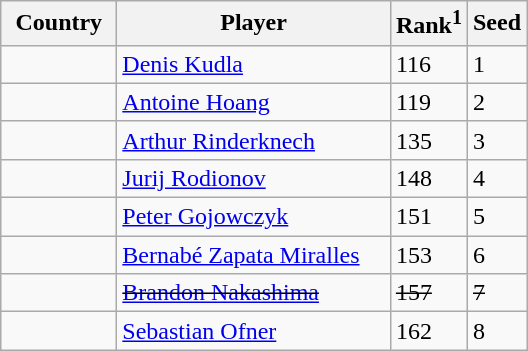<table class="sortable wikitable">
<tr>
<th width="70">Country</th>
<th width="175">Player</th>
<th>Rank<sup>1</sup></th>
<th>Seed</th>
</tr>
<tr>
<td></td>
<td><a href='#'>Denis Kudla</a></td>
<td>116</td>
<td>1</td>
</tr>
<tr>
<td></td>
<td><a href='#'>Antoine Hoang</a></td>
<td>119</td>
<td>2</td>
</tr>
<tr>
<td></td>
<td><a href='#'>Arthur Rinderknech</a></td>
<td>135</td>
<td>3</td>
</tr>
<tr>
<td></td>
<td><a href='#'>Jurij Rodionov</a></td>
<td>148</td>
<td>4</td>
</tr>
<tr>
<td></td>
<td><a href='#'>Peter Gojowczyk</a></td>
<td>151</td>
<td>5</td>
</tr>
<tr>
<td></td>
<td><a href='#'>Bernabé Zapata Miralles</a></td>
<td>153</td>
<td>6</td>
</tr>
<tr>
<td><s></s></td>
<td><s><a href='#'>Brandon Nakashima</a></s></td>
<td><s>157</s></td>
<td><s>7</s></td>
</tr>
<tr>
<td></td>
<td><a href='#'>Sebastian Ofner</a></td>
<td>162</td>
<td>8</td>
</tr>
</table>
